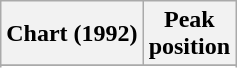<table class="wikitable sortable plainrowheaders" style="text-align:center">
<tr>
<th scope="col">Chart (1992)</th>
<th scope="col">Peak<br> position</th>
</tr>
<tr>
</tr>
<tr>
</tr>
<tr>
</tr>
</table>
